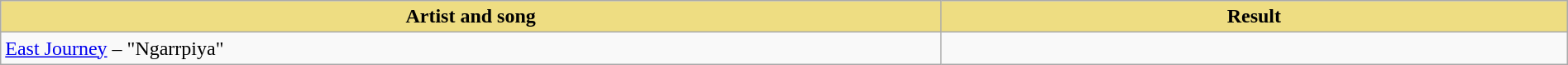<table class="wikitable" width=100%>
<tr>
<th style="width:15%;background:#EEDD82;">Artist and song</th>
<th style="width:10%;background:#EEDD82;">Result</th>
</tr>
<tr>
<td><a href='#'>East Journey</a> – "Ngarrpiya"</td>
<td></td>
</tr>
</table>
